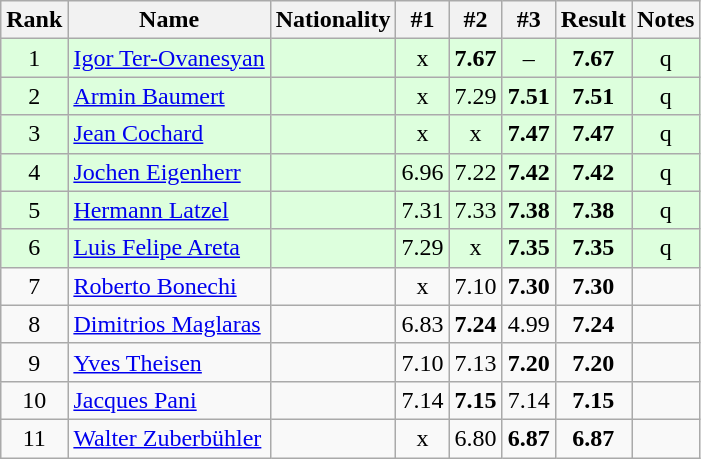<table class="wikitable sortable" style="text-align:center">
<tr>
<th>Rank</th>
<th>Name</th>
<th>Nationality</th>
<th>#1</th>
<th>#2</th>
<th>#3</th>
<th>Result</th>
<th>Notes</th>
</tr>
<tr bgcolor=ddffdd>
<td>1</td>
<td align="left"><a href='#'>Igor Ter-Ovanesyan</a></td>
<td align=left></td>
<td>x</td>
<td><strong>7.67</strong></td>
<td>–</td>
<td><strong>7.67</strong></td>
<td>q</td>
</tr>
<tr bgcolor=ddffdd>
<td>2</td>
<td align="left"><a href='#'>Armin Baumert</a></td>
<td align=left></td>
<td>x</td>
<td>7.29</td>
<td><strong>7.51</strong></td>
<td><strong>7.51</strong></td>
<td>q</td>
</tr>
<tr bgcolor=ddffdd>
<td>3</td>
<td align="left"><a href='#'>Jean Cochard</a></td>
<td align=left></td>
<td>x</td>
<td>x</td>
<td><strong>7.47</strong></td>
<td><strong>7.47</strong></td>
<td>q</td>
</tr>
<tr bgcolor=ddffdd>
<td>4</td>
<td align="left"><a href='#'>Jochen Eigenherr</a></td>
<td align=left></td>
<td>6.96</td>
<td>7.22</td>
<td><strong>7.42</strong></td>
<td><strong>7.42</strong></td>
<td>q</td>
</tr>
<tr bgcolor=ddffdd>
<td>5</td>
<td align="left"><a href='#'>Hermann Latzel</a></td>
<td align=left></td>
<td>7.31</td>
<td>7.33</td>
<td><strong>7.38</strong></td>
<td><strong>7.38</strong></td>
<td>q</td>
</tr>
<tr bgcolor=ddffdd>
<td>6</td>
<td align="left"><a href='#'>Luis Felipe Areta</a></td>
<td align=left></td>
<td>7.29</td>
<td>x</td>
<td><strong>7.35</strong></td>
<td><strong>7.35</strong></td>
<td>q</td>
</tr>
<tr>
<td>7</td>
<td align="left"><a href='#'>Roberto Bonechi</a></td>
<td align=left></td>
<td>x</td>
<td>7.10</td>
<td><strong>7.30</strong></td>
<td><strong>7.30</strong></td>
<td></td>
</tr>
<tr>
<td>8</td>
<td align="left"><a href='#'>Dimitrios Maglaras</a></td>
<td align=left></td>
<td>6.83</td>
<td><strong>7.24</strong></td>
<td>4.99</td>
<td><strong>7.24</strong></td>
<td></td>
</tr>
<tr>
<td>9</td>
<td align="left"><a href='#'>Yves Theisen</a></td>
<td align=left></td>
<td>7.10</td>
<td>7.13</td>
<td><strong>7.20</strong></td>
<td><strong>7.20</strong></td>
<td></td>
</tr>
<tr>
<td>10</td>
<td align="left"><a href='#'>Jacques Pani</a></td>
<td align=left></td>
<td>7.14</td>
<td><strong>7.15</strong></td>
<td>7.14</td>
<td><strong>7.15</strong></td>
<td></td>
</tr>
<tr>
<td>11</td>
<td align="left"><a href='#'>Walter Zuberbühler</a></td>
<td align=left></td>
<td>x</td>
<td>6.80</td>
<td><strong>6.87</strong></td>
<td><strong>6.87</strong></td>
<td></td>
</tr>
</table>
